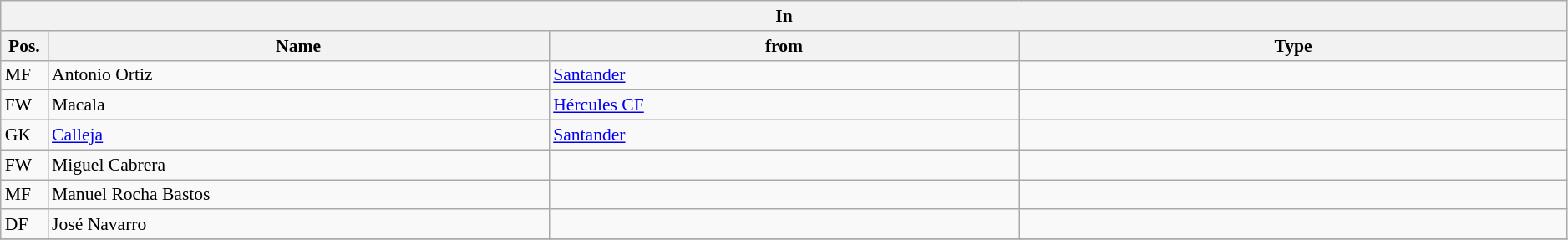<table class="wikitable" style="font-size:90%;width:99%;">
<tr>
<th colspan="4">In</th>
</tr>
<tr>
<th width=3%>Pos.</th>
<th width=32%>Name</th>
<th width=30%>from</th>
<th width=35%>Type</th>
</tr>
<tr>
<td>MF</td>
<td>Antonio Ortiz</td>
<td><a href='#'>Santander</a></td>
<td></td>
</tr>
<tr>
<td>FW</td>
<td>Macala</td>
<td><a href='#'>Hércules CF</a></td>
<td></td>
</tr>
<tr>
<td>GK</td>
<td><a href='#'>Calleja</a></td>
<td><a href='#'>Santander</a></td>
<td></td>
</tr>
<tr>
<td>FW</td>
<td>Miguel Cabrera</td>
<td></td>
<td></td>
</tr>
<tr>
<td>MF</td>
<td>Manuel Rocha Bastos</td>
<td></td>
<td></td>
</tr>
<tr>
<td>DF</td>
<td>José Navarro</td>
<td></td>
<td></td>
</tr>
<tr>
</tr>
</table>
